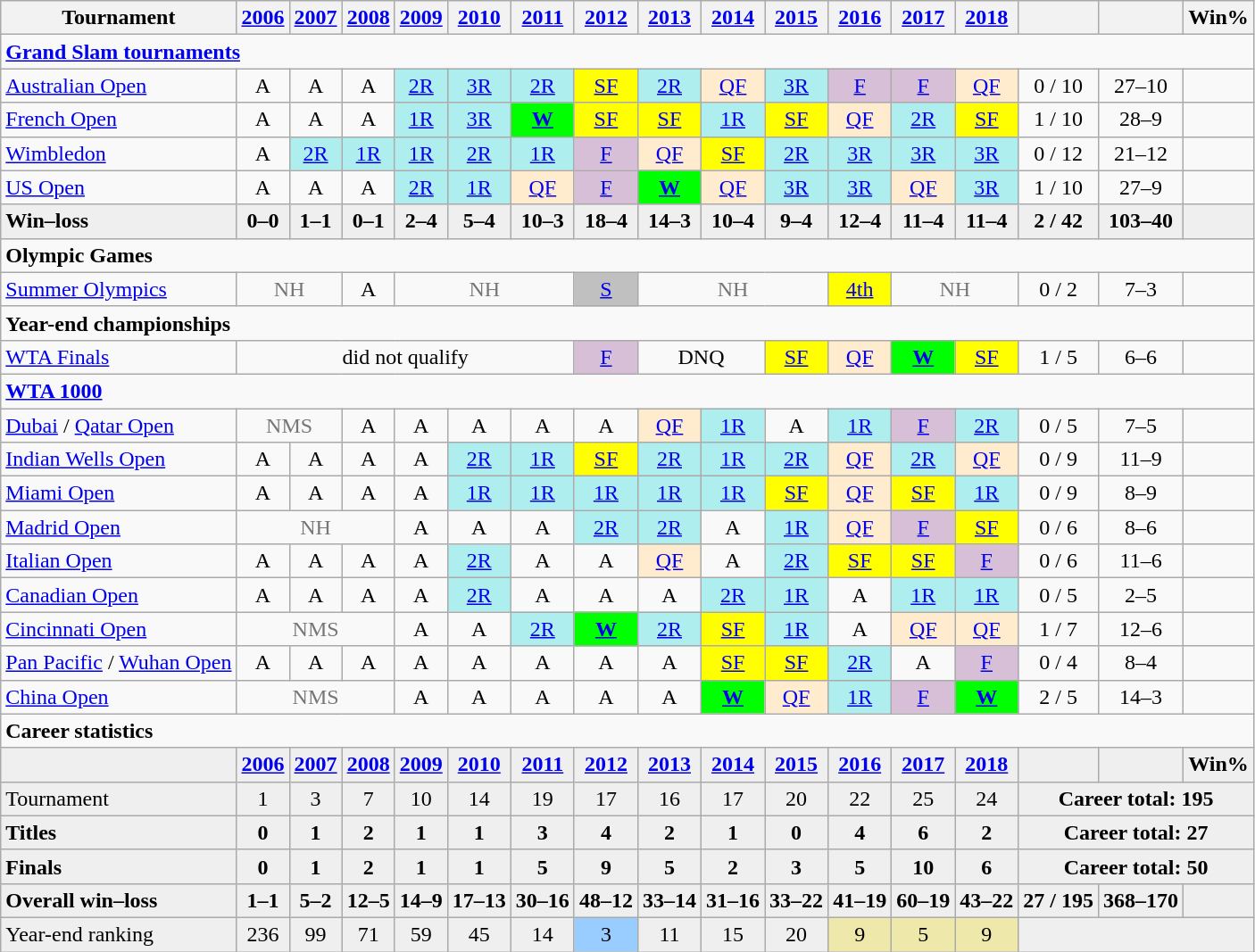<table class="wikitable nowrap" style=text-align:center;>
<tr>
<th>Tournament</th>
<th><a href='#'>2006</a></th>
<th><a href='#'>2007</a></th>
<th><a href='#'>2008</a></th>
<th><a href='#'>2009</a></th>
<th><a href='#'>2010</a></th>
<th><a href='#'>2011</a></th>
<th><a href='#'>2012</a></th>
<th><a href='#'>2013</a></th>
<th><a href='#'>2014</a></th>
<th><a href='#'>2015</a></th>
<th><a href='#'>2016</a></th>
<th><a href='#'>2017</a></th>
<th><a href='#'>2018</a></th>
<th></th>
<th></th>
<th>Win%</th>
</tr>
<tr>
<td colspan=17 style=text-align:left;><strong><a href='#'>Grand Slam tournaments</a></strong></td>
</tr>
<tr>
<td style=text-align:left><a href='#'>Australian Open</a></td>
<td>A</td>
<td>A</td>
<td>A</td>
<td style=background:#afeeee><a href='#'>2R</a></td>
<td style=background:#afeeee><a href='#'>3R</a></td>
<td style=background:#afeeee><a href='#'>2R</a></td>
<td style=background:yellow;><a href='#'>SF</a></td>
<td style=background:#afeeee><a href='#'>2R</a></td>
<td style=background:#ffebcd><a href='#'>QF</a></td>
<td style=background:#afeeee><a href='#'>3R</a></td>
<td style=background:#d8bfd8><a href='#'>F</a></td>
<td style=background:#d8bfd8><a href='#'>F</a></td>
<td style=background:#ffebcd><a href='#'>QF</a></td>
<td>0 / 10</td>
<td>27–10</td>
<td></td>
</tr>
<tr>
<td style=text-align:left><a href='#'>French Open</a></td>
<td>A</td>
<td>A</td>
<td>A</td>
<td style=background:#afeeee><a href='#'>1R</a></td>
<td style=background:#afeeee><a href='#'>3R</a></td>
<td style=background:lime><strong><a href='#'>W</a></strong></td>
<td style=background:yellow;><a href='#'>SF</a></td>
<td style=background:yellow;><a href='#'>SF</a></td>
<td style=background:#afeeee><a href='#'>1R</a></td>
<td style=background:yellow;><a href='#'>SF</a></td>
<td style=background:#ffebcd><a href='#'>QF</a></td>
<td style=background:#afeeee><a href='#'>2R</a></td>
<td style=background:yellow;><a href='#'>SF</a></td>
<td>1 / 10</td>
<td>28–9</td>
<td></td>
</tr>
<tr>
<td style=text-align:left><a href='#'>Wimbledon</a></td>
<td>A</td>
<td style=background:#afeeee><a href='#'>2R</a></td>
<td style=background:#afeeee><a href='#'>1R</a></td>
<td style=background:#afeeee><a href='#'>1R</a></td>
<td style=background:#afeeee><a href='#'>2R</a></td>
<td style=background:#afeeee><a href='#'>1R</a></td>
<td style=background:thistle;><a href='#'>F</a></td>
<td style=background:#ffebcd><a href='#'>QF</a></td>
<td style=background:yellow;><a href='#'>SF</a></td>
<td style=background:#afeeee><a href='#'>2R</a></td>
<td style=background:#afeeee><a href='#'>3R</a></td>
<td style=background:#afeeee><a href='#'>3R</a></td>
<td style=background:#afeeee><a href='#'>3R</a></td>
<td>0 / 12</td>
<td>21–12</td>
<td></td>
</tr>
<tr>
<td style=text-align:left><a href='#'>US Open</a></td>
<td>A</td>
<td>A</td>
<td>A</td>
<td style=background:#afeeee><a href='#'>2R</a></td>
<td style=background:#afeeee><a href='#'>1R</a></td>
<td style=background:#ffebcd><a href='#'>QF</a></td>
<td style=background:thistle;><a href='#'>F</a></td>
<td style=background:lime><strong><a href='#'>W</a></strong></td>
<td style=background:#ffebcd><a href='#'>QF</a></td>
<td style=background:#afeeee><a href='#'>3R</a></td>
<td style=background:#afeeee><a href='#'>3R</a></td>
<td style=background:#ffebcd><a href='#'>QF</a></td>
<td style=background:#afeeee><a href='#'>3R</a></td>
<td>1 / 10</td>
<td>27–9</td>
<td></td>
</tr>
<tr style=background:#efefef;font-weight:bold;>
<td style=text-align:left;>Win–loss</td>
<td>0–0</td>
<td>1–1</td>
<td>0–1</td>
<td>2–4</td>
<td>5–4</td>
<td>10–3</td>
<td>18–4</td>
<td>14–3</td>
<td>10–4</td>
<td>9–4</td>
<td>12–4</td>
<td>11–4</td>
<td>11–4</td>
<td>2 / 42</td>
<td>103–40</td>
<td></td>
</tr>
<tr>
<td colspan=17 style=text-align:left;><strong>Olympic Games</strong></td>
</tr>
<tr>
<td style=text-align:left><a href='#'>Summer Olympics</a></td>
<td colspan=2 style=color:#767676>NH</td>
<td>A</td>
<td colspan=3 style=color:#767676>NH</td>
<td style=background:silver;><a href='#'>S</a></td>
<td colspan=3 style=color:#767676>NH</td>
<td style=background:yellow;><a href='#'>4th</a></td>
<td colspan=2 style=color:#767676>NH</td>
<td>0 / 2</td>
<td>7–3</td>
<td></td>
</tr>
<tr>
<td colspan=17 style=text-align:left;><strong>Year-end championships</strong></td>
</tr>
<tr>
<td style=text-align:left><a href='#'>WTA Finals</a></td>
<td colspan=6>did not qualify</td>
<td style=background:thistle;><a href='#'>F</a></td>
<td colspan=2>DNQ</td>
<td style=background:yellow;><a href='#'>SF</a></td>
<td style=background:#ffebcd><a href='#'>QF</a></td>
<td style=background:lime><strong><a href='#'>W</a></strong></td>
<td style=background:yellow><a href='#'>SF</a></td>
<td>1 / 5</td>
<td>6–6</td>
<td></td>
</tr>
<tr>
<td colspan=17 style=text-align:left;><strong><a href='#'>WTA 1000</a></strong></td>
</tr>
<tr>
<td style=text-align:left><a href='#'>Dubai</a> / <a href='#'>Qatar Open</a></td>
<td colspan=2 style=color:#767676>NMS</td>
<td>A</td>
<td>A</td>
<td>A</td>
<td>A</td>
<td>A</td>
<td style=background:#ffebcd><a href='#'>QF</a></td>
<td style=background:#afeeee><a href='#'>1R</a></td>
<td>A</td>
<td style=background:#afeeee><a href='#'>1R</a></td>
<td style=background:thistle;><a href='#'>F</a></td>
<td style=background:#afeeee><a href='#'>2R</a></td>
<td>0 / 5</td>
<td>7–5</td>
<td></td>
</tr>
<tr>
<td style=text-align:left><a href='#'>Indian Wells Open</a></td>
<td>A</td>
<td>A</td>
<td>A</td>
<td>A</td>
<td style=background:#afeeee><a href='#'>2R</a></td>
<td style=background:#afeeee><a href='#'>1R</a></td>
<td style=background:yellow;><a href='#'>SF</a></td>
<td style=background:#afeeee><a href='#'>2R</a></td>
<td style=background:#afeeee><a href='#'>1R</a></td>
<td style=background:#afeeee><a href='#'>2R</a></td>
<td style=background:#ffebcd><a href='#'>QF</a></td>
<td style=background:#afeeee><a href='#'>2R</a></td>
<td style=background:#ffebcd><a href='#'>QF</a></td>
<td>0 / 9</td>
<td>11–9</td>
<td></td>
</tr>
<tr>
<td style=text-align:left><a href='#'>Miami Open</a></td>
<td>A</td>
<td>A</td>
<td>A</td>
<td>A</td>
<td style=background:#afeeee><a href='#'>1R</a></td>
<td style=background:#afeeee><a href='#'>1R</a></td>
<td style=background:#afeeee><a href='#'>1R</a></td>
<td style=background:#afeeee><a href='#'>1R</a></td>
<td style=background:#afeeee><a href='#'>1R</a></td>
<td style=background:yellow;><a href='#'>SF</a></td>
<td style=background:#ffebcd><a href='#'>QF</a></td>
<td style=background:yellow;><a href='#'>SF</a></td>
<td style=background:#afeeee><a href='#'>1R</a></td>
<td>0 / 9</td>
<td>8–9</td>
<td></td>
</tr>
<tr>
<td style=text-align:left><a href='#'>Madrid Open</a></td>
<td colspan=3 style=color:#767676>NH</td>
<td>A</td>
<td>A</td>
<td>A</td>
<td style=background:#afeeee><a href='#'>2R</a></td>
<td style=background:#afeeee><a href='#'>2R</a></td>
<td>A</td>
<td style=background:#afeeee><a href='#'>1R</a></td>
<td style=background:#ffebcd><a href='#'>QF</a></td>
<td style=background:thistle;><a href='#'>F</a></td>
<td style=background:yellow;><a href='#'>SF</a></td>
<td>0 / 6</td>
<td>8–6</td>
<td></td>
</tr>
<tr>
<td style=text-align:left><a href='#'>Italian Open</a></td>
<td>A</td>
<td>A</td>
<td>A</td>
<td>A</td>
<td style=background:#afeeee><a href='#'>2R</a></td>
<td>A</td>
<td>A</td>
<td style=background:#ffebcd><a href='#'>QF</a></td>
<td>A</td>
<td style=background:#afeeee><a href='#'>2R</a></td>
<td style=background:yellow;><a href='#'>SF</a></td>
<td style=background:yellow;><a href='#'>SF</a></td>
<td style=background:thistle;><a href='#'>F</a></td>
<td>0 / 6</td>
<td>11–6</td>
<td></td>
</tr>
<tr>
<td style=text-align:left><a href='#'>Canadian Open</a></td>
<td>A</td>
<td>A</td>
<td>A</td>
<td>A</td>
<td style=background:#afeeee><a href='#'>2R</a></td>
<td>A</td>
<td>A</td>
<td>A</td>
<td style=background:#afeeee><a href='#'>2R</a></td>
<td style=background:#afeeee><a href='#'>1R</a></td>
<td>A</td>
<td style=background:#afeeee><a href='#'>1R</a></td>
<td style=background:#afeeee><a href='#'>1R</a></td>
<td>0 / 5</td>
<td>2–5</td>
<td></td>
</tr>
<tr>
<td style=text-align:left><a href='#'>Cincinnati Open</a></td>
<td colspan=3 style=color:#767676>NMS</td>
<td>A</td>
<td>A</td>
<td style=background:#afeeee><a href='#'>2R</a></td>
<td style=background:lime><strong><a href='#'>W</a></strong></td>
<td style=background:#afeeee><a href='#'>2R</a></td>
<td style=background:yellow;><a href='#'>SF</a></td>
<td style=background:#afeeee><a href='#'>1R</a></td>
<td>A</td>
<td style=background:#ffebcd><a href='#'>QF</a></td>
<td style=background:#ffebcd><a href='#'>QF</a></td>
<td>1 / 7</td>
<td>12–6</td>
<td></td>
</tr>
<tr>
<td style=text-align:left><a href='#'>Pan Pacific</a> / <a href='#'>Wuhan Open</a></td>
<td>A</td>
<td>A</td>
<td>A</td>
<td>A</td>
<td>A</td>
<td>A</td>
<td>A</td>
<td>A</td>
<td style=background:yellow;><a href='#'>SF</a></td>
<td style=background:yellow;><a href='#'>SF</a></td>
<td style=background:#afeeee><a href='#'>2R</a></td>
<td>A</td>
<td style=background:thistle;><a href='#'>F</a></td>
<td>0 / 4</td>
<td>8–4</td>
<td></td>
</tr>
<tr>
<td style=text-align:left><a href='#'>China Open</a></td>
<td colspan=3 style=color:#767676>NMS</td>
<td>A</td>
<td>A</td>
<td>A</td>
<td>A</td>
<td>A</td>
<td style=background:lime><strong><a href='#'>W</a></strong></td>
<td style=background:#ffebcd><a href='#'>QF</a></td>
<td style=background:#afeeee><a href='#'>1R</a></td>
<td style=background:thistle;><a href='#'>F</a></td>
<td style=background:lime><strong><a href='#'>W</a></strong></td>
<td>2 / 5</td>
<td>14–3</td>
<td></td>
</tr>
<tr>
<td colspan=17 style=text-align:left><strong>Career statistics</strong></td>
</tr>
<tr style=background:#efefef;font-weight:bold;>
<td></td>
<td><a href='#'>2006</a></td>
<td><a href='#'>2007</a></td>
<td><a href='#'>2008</a></td>
<td><a href='#'>2009</a></td>
<td><a href='#'>2010</a></td>
<td><a href='#'>2011</a></td>
<td><a href='#'>2012</a></td>
<td><a href='#'>2013</a></td>
<td><a href='#'>2014</a></td>
<td><a href='#'>2015</a></td>
<td><a href='#'>2016</a></td>
<td><a href='#'>2017</a></td>
<td><a href='#'>2018</a></td>
<td></td>
<td></td>
<td>Win%</td>
</tr>
<tr style=background:#efefef;>
<td style=text-align:left>Tournament</td>
<td>1</td>
<td>3</td>
<td>7</td>
<td>10</td>
<td>14</td>
<td>19</td>
<td>17</td>
<td>16</td>
<td>17</td>
<td>20</td>
<td>22</td>
<td>25</td>
<td>24</td>
<td colspan=3><strong>Career total: 195</strong></td>
</tr>
<tr style=background:#efefef;font-weight:bold;>
<td style=text-align:left>Titles</td>
<td>0</td>
<td>1</td>
<td>2</td>
<td>1</td>
<td>1</td>
<td>3</td>
<td>4</td>
<td>2</td>
<td>1</td>
<td>0</td>
<td>4</td>
<td>6</td>
<td>2</td>
<td colspan=3>Career total: 27</td>
</tr>
<tr style=background:#efefef;font-weight:bold;>
<td style=text-align:left>Finals</td>
<td>0</td>
<td>1</td>
<td>2</td>
<td>1</td>
<td>1</td>
<td>5</td>
<td>9</td>
<td>5</td>
<td>2</td>
<td>3</td>
<td>5</td>
<td>10</td>
<td>6</td>
<td colspan=3>Career total: 50</td>
</tr>
<tr style=background:#efefef;font-weight:bold;>
<td style=text-align:left>Overall win–loss</td>
<td>1–1</td>
<td>5–2</td>
<td>12–5</td>
<td>14–9</td>
<td>17–13</td>
<td>30–16</td>
<td>48–12</td>
<td>33–14</td>
<td>31–16</td>
<td>33–22</td>
<td>41–19</td>
<td>60–19</td>
<td>43–22</td>
<td>27 / 195</td>
<td>368–170</td>
<td></td>
</tr>
<tr style=background:#efefef;>
<td style=text-align:left>Year-end ranking</td>
<td>236</td>
<td>99</td>
<td>71</td>
<td>59</td>
<td>45</td>
<td>14</td>
<td style=background:#9cf;>3</td>
<td>11</td>
<td>15</td>
<td>20</td>
<td style=background:#eee8aa>9</td>
<td style=background:#eee8aa>5</td>
<td style=background:#eee8aa>9</td>
<td colspan=3></td>
</tr>
</table>
